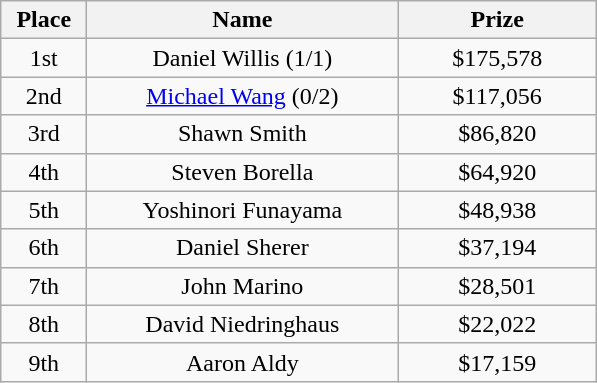<table class="wikitable">
<tr>
<th width="50">Place</th>
<th width="200">Name</th>
<th width="125">Prize</th>
</tr>
<tr>
<td align=center>1st</td>
<td align=center> Daniel Willis (1/1)</td>
<td align=center>$175,578</td>
</tr>
<tr>
<td align=center>2nd</td>
<td align=center> <a href='#'>Michael Wang</a> (0/2)</td>
<td align=center>$117,056</td>
</tr>
<tr>
<td align=center>3rd</td>
<td align=center> Shawn Smith</td>
<td align=center>$86,820</td>
</tr>
<tr>
<td align=center>4th</td>
<td align=center> Steven Borella</td>
<td align=center>$64,920</td>
</tr>
<tr>
<td align=center>5th</td>
<td align=center> Yoshinori Funayama</td>
<td align=center>$48,938</td>
</tr>
<tr>
<td align=center>6th</td>
<td align=center> Daniel Sherer</td>
<td align=center>$37,194</td>
</tr>
<tr>
<td align=center>7th</td>
<td align=center> John Marino</td>
<td align=center>$28,501</td>
</tr>
<tr>
<td align=center>8th</td>
<td align=center> David Niedringhaus</td>
<td align=center>$22,022</td>
</tr>
<tr>
<td align=center>9th</td>
<td align=center> Aaron Aldy</td>
<td align=center>$17,159</td>
</tr>
</table>
